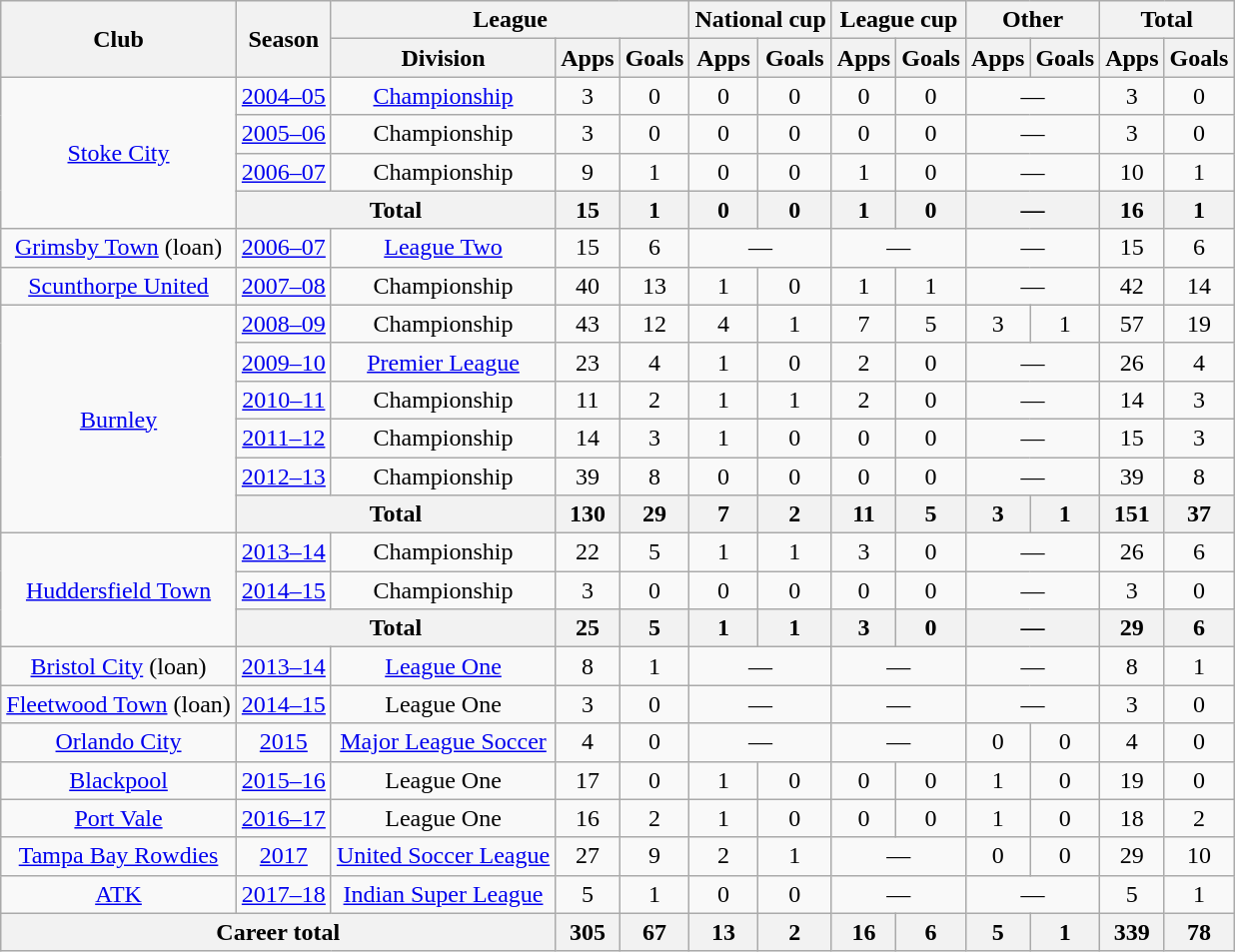<table class="wikitable" style="text-align: center;">
<tr>
<th rowspan="2">Club</th>
<th rowspan="2">Season</th>
<th colspan="3">League</th>
<th colspan="2">National cup</th>
<th colspan="2">League cup</th>
<th colspan="2">Other</th>
<th colspan="2">Total</th>
</tr>
<tr>
<th>Division</th>
<th>Apps</th>
<th>Goals</th>
<th>Apps</th>
<th>Goals</th>
<th>Apps</th>
<th>Goals</th>
<th>Apps</th>
<th>Goals</th>
<th>Apps</th>
<th>Goals</th>
</tr>
<tr>
<td rowspan="4"><a href='#'>Stoke City</a></td>
<td><a href='#'>2004–05</a></td>
<td><a href='#'>Championship</a></td>
<td>3</td>
<td>0</td>
<td>0</td>
<td>0</td>
<td>0</td>
<td>0</td>
<td colspan="2">—</td>
<td>3</td>
<td>0</td>
</tr>
<tr>
<td><a href='#'>2005–06</a></td>
<td>Championship</td>
<td>3</td>
<td>0</td>
<td>0</td>
<td>0</td>
<td>0</td>
<td>0</td>
<td colspan="2">—</td>
<td>3</td>
<td>0</td>
</tr>
<tr>
<td><a href='#'>2006–07</a></td>
<td>Championship</td>
<td>9</td>
<td>1</td>
<td>0</td>
<td>0</td>
<td>1</td>
<td>0</td>
<td colspan="2">—</td>
<td>10</td>
<td>1</td>
</tr>
<tr>
<th colspan="2">Total</th>
<th>15</th>
<th>1</th>
<th>0</th>
<th>0</th>
<th>1</th>
<th>0</th>
<th colspan="2">—</th>
<th>16</th>
<th>1</th>
</tr>
<tr>
<td><a href='#'>Grimsby Town</a> (loan)</td>
<td><a href='#'>2006–07</a></td>
<td><a href='#'>League Two</a></td>
<td>15</td>
<td>6</td>
<td colspan="2">—</td>
<td colspan="2">—</td>
<td colspan="2">—</td>
<td>15</td>
<td>6</td>
</tr>
<tr>
<td><a href='#'>Scunthorpe United</a></td>
<td><a href='#'>2007–08</a></td>
<td>Championship</td>
<td>40</td>
<td>13</td>
<td>1</td>
<td>0</td>
<td>1</td>
<td>1</td>
<td colspan="2">—</td>
<td>42</td>
<td>14</td>
</tr>
<tr>
<td rowspan=6><a href='#'>Burnley</a></td>
<td><a href='#'>2008–09</a></td>
<td>Championship</td>
<td>43</td>
<td>12</td>
<td>4</td>
<td>1</td>
<td>7</td>
<td>5</td>
<td>3</td>
<td>1</td>
<td>57</td>
<td>19</td>
</tr>
<tr>
<td><a href='#'>2009–10</a></td>
<td><a href='#'>Premier League</a></td>
<td>23</td>
<td>4</td>
<td>1</td>
<td>0</td>
<td>2</td>
<td>0</td>
<td colspan="2">—</td>
<td>26</td>
<td>4</td>
</tr>
<tr>
<td><a href='#'>2010–11</a></td>
<td>Championship</td>
<td>11</td>
<td>2</td>
<td>1</td>
<td>1</td>
<td>2</td>
<td>0</td>
<td colspan="2">—</td>
<td>14</td>
<td>3</td>
</tr>
<tr>
<td><a href='#'>2011–12</a></td>
<td>Championship</td>
<td>14</td>
<td>3</td>
<td>1</td>
<td>0</td>
<td>0</td>
<td>0</td>
<td colspan="2">—</td>
<td>15</td>
<td>3</td>
</tr>
<tr>
<td><a href='#'>2012–13</a></td>
<td>Championship</td>
<td>39</td>
<td>8</td>
<td>0</td>
<td>0</td>
<td>0</td>
<td>0</td>
<td colspan="2">—</td>
<td>39</td>
<td>8</td>
</tr>
<tr>
<th colspan="2">Total</th>
<th>130</th>
<th>29</th>
<th>7</th>
<th>2</th>
<th>11</th>
<th>5</th>
<th>3</th>
<th>1</th>
<th>151</th>
<th>37</th>
</tr>
<tr>
<td rowspan=3><a href='#'>Huddersfield Town</a></td>
<td><a href='#'>2013–14</a></td>
<td>Championship</td>
<td>22</td>
<td>5</td>
<td>1</td>
<td>1</td>
<td>3</td>
<td>0</td>
<td colspan="2">—</td>
<td>26</td>
<td>6</td>
</tr>
<tr>
<td><a href='#'>2014–15</a></td>
<td>Championship</td>
<td>3</td>
<td>0</td>
<td>0</td>
<td>0</td>
<td>0</td>
<td>0</td>
<td colspan="2">—</td>
<td>3</td>
<td>0</td>
</tr>
<tr>
<th colspan="2">Total</th>
<th>25</th>
<th>5</th>
<th>1</th>
<th>1</th>
<th>3</th>
<th>0</th>
<th colspan="2">—</th>
<th>29</th>
<th>6</th>
</tr>
<tr>
<td><a href='#'>Bristol City</a> (loan)</td>
<td><a href='#'>2013–14</a></td>
<td><a href='#'>League One</a></td>
<td>8</td>
<td>1</td>
<td colspan="2">—</td>
<td colspan="2">—</td>
<td colspan="2">—</td>
<td>8</td>
<td>1</td>
</tr>
<tr>
<td><a href='#'>Fleetwood Town</a> (loan)</td>
<td><a href='#'>2014–15</a></td>
<td>League One</td>
<td>3</td>
<td>0</td>
<td colspan="2">—</td>
<td colspan="2">—</td>
<td colspan="2">—</td>
<td>3</td>
<td>0</td>
</tr>
<tr>
<td><a href='#'>Orlando City</a></td>
<td><a href='#'>2015</a></td>
<td><a href='#'>Major League Soccer</a></td>
<td>4</td>
<td>0</td>
<td colspan="2">—</td>
<td colspan="2">—</td>
<td>0</td>
<td>0</td>
<td>4</td>
<td>0</td>
</tr>
<tr>
<td><a href='#'>Blackpool</a></td>
<td><a href='#'>2015–16</a></td>
<td>League One</td>
<td>17</td>
<td>0</td>
<td>1</td>
<td>0</td>
<td>0</td>
<td>0</td>
<td>1</td>
<td>0</td>
<td>19</td>
<td>0</td>
</tr>
<tr>
<td><a href='#'>Port Vale</a></td>
<td><a href='#'>2016–17</a></td>
<td>League One</td>
<td>16</td>
<td>2</td>
<td>1</td>
<td>0</td>
<td>0</td>
<td>0</td>
<td>1</td>
<td>0</td>
<td>18</td>
<td>2</td>
</tr>
<tr>
<td><a href='#'>Tampa Bay Rowdies</a></td>
<td><a href='#'>2017</a></td>
<td><a href='#'>United Soccer League</a></td>
<td>27</td>
<td>9</td>
<td>2</td>
<td>1</td>
<td colspan="2">—</td>
<td>0</td>
<td>0</td>
<td>29</td>
<td>10</td>
</tr>
<tr>
<td><a href='#'>ATK</a></td>
<td><a href='#'>2017–18</a></td>
<td><a href='#'>Indian Super League</a></td>
<td>5</td>
<td>1</td>
<td>0</td>
<td>0</td>
<td colspan="2">—</td>
<td colspan="2">—</td>
<td>5</td>
<td>1</td>
</tr>
<tr>
<th colspan="3">Career total</th>
<th>305</th>
<th>67</th>
<th>13</th>
<th>2</th>
<th>16</th>
<th>6</th>
<th>5</th>
<th>1</th>
<th>339</th>
<th>78</th>
</tr>
</table>
